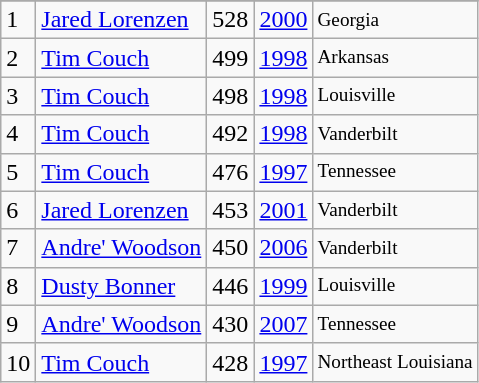<table class="wikitable">
<tr>
</tr>
<tr>
<td>1</td>
<td><a href='#'>Jared Lorenzen</a></td>
<td>528</td>
<td><a href='#'>2000</a></td>
<td style="font-size:80%;">Georgia</td>
</tr>
<tr>
<td>2</td>
<td><a href='#'>Tim Couch</a></td>
<td>499</td>
<td><a href='#'>1998</a></td>
<td style="font-size:80%;">Arkansas</td>
</tr>
<tr>
<td>3</td>
<td><a href='#'>Tim Couch</a></td>
<td>498</td>
<td><a href='#'>1998</a></td>
<td style="font-size:80%;">Louisville</td>
</tr>
<tr>
<td>4</td>
<td><a href='#'>Tim Couch</a></td>
<td>492</td>
<td><a href='#'>1998</a></td>
<td style="font-size:80%;">Vanderbilt</td>
</tr>
<tr>
<td>5</td>
<td><a href='#'>Tim Couch</a></td>
<td>476</td>
<td><a href='#'>1997</a></td>
<td style="font-size:80%;">Tennessee</td>
</tr>
<tr>
<td>6</td>
<td><a href='#'>Jared Lorenzen</a></td>
<td>453</td>
<td><a href='#'>2001</a></td>
<td style="font-size:80%;">Vanderbilt</td>
</tr>
<tr>
<td>7</td>
<td><a href='#'>Andre' Woodson</a></td>
<td>450</td>
<td><a href='#'>2006</a></td>
<td style="font-size:80%;">Vanderbilt</td>
</tr>
<tr>
<td>8</td>
<td><a href='#'>Dusty Bonner</a></td>
<td>446</td>
<td><a href='#'>1999</a></td>
<td style="font-size:80%;">Louisville</td>
</tr>
<tr>
<td>9</td>
<td><a href='#'>Andre' Woodson</a></td>
<td>430</td>
<td><a href='#'>2007</a></td>
<td style="font-size:80%;">Tennessee</td>
</tr>
<tr>
<td>10</td>
<td><a href='#'>Tim Couch</a></td>
<td>428</td>
<td><a href='#'>1997</a></td>
<td style="font-size:80%;">Northeast Louisiana</td>
</tr>
</table>
